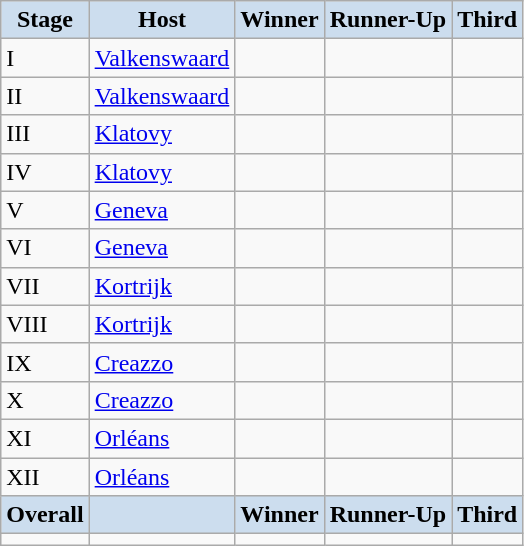<table class="wikitable" align="center">
<tr>
<th style="background-color: #CCDDEE;">Stage</th>
<th style="background-color: #CCDDEE;">Host</th>
<th style="background-color: #CCDDEE;">Winner</th>
<th style="background-color: #CCDDEE;">Runner-Up</th>
<th style="background-color: #CCDDEE;">Third</th>
</tr>
<tr>
<td>I</td>
<td> <a href='#'>Valkenswaard</a></td>
<td></td>
<td></td>
<td></td>
</tr>
<tr>
<td>II</td>
<td> <a href='#'>Valkenswaard</a></td>
<td></td>
<td></td>
<td></td>
</tr>
<tr>
<td>III</td>
<td> <a href='#'>Klatovy</a></td>
<td></td>
<td></td>
<td></td>
</tr>
<tr>
<td>IV</td>
<td> <a href='#'>Klatovy</a></td>
<td></td>
<td></td>
<td></td>
</tr>
<tr>
<td>V</td>
<td> <a href='#'>Geneva</a></td>
<td></td>
<td></td>
<td></td>
</tr>
<tr>
<td>VI</td>
<td> <a href='#'>Geneva</a></td>
<td></td>
<td></td>
<td></td>
</tr>
<tr>
<td>VII</td>
<td> <a href='#'>Kortrijk</a></td>
<td></td>
<td></td>
<td></td>
</tr>
<tr>
<td>VIII</td>
<td> <a href='#'>Kortrijk</a></td>
<td></td>
<td></td>
<td></td>
</tr>
<tr>
<td>IX</td>
<td> <a href='#'>Creazzo</a></td>
<td></td>
<td></td>
<td></td>
</tr>
<tr>
<td>X</td>
<td> <a href='#'>Creazzo</a></td>
<td></td>
<td></td>
<td></td>
</tr>
<tr>
<td>XI</td>
<td> <a href='#'>Orléans</a></td>
<td></td>
<td></td>
<td></td>
</tr>
<tr>
<td>XII</td>
<td> <a href='#'>Orléans</a></td>
<td></td>
<td></td>
<td></td>
</tr>
<tr>
<th style="background-color: #CCDDEE;">Overall</th>
<th style="background-color: #CCDDEE;"></th>
<th style="background-color: #CCDDEE;">Winner</th>
<th style="background-color: #CCDDEE;">Runner-Up</th>
<th style="background-color: #CCDDEE;">Third</th>
</tr>
<tr>
<td></td>
<td></td>
<td></td>
<td></td>
<td></td>
</tr>
</table>
